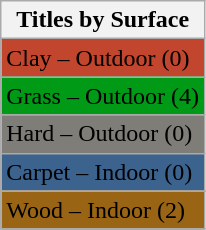<table class="wikitable" style="display:inline-table;">
<tr>
<th>Titles by Surface</th>
</tr>
<tr style="background:#C2452D;">
<td>Clay – Outdoor (0)</td>
</tr>
<tr style="background:#009A17;">
<td>Grass – Outdoor (4)</td>
</tr>
<tr style="background:#7F7D77;">
<td>Hard – Outdoor (0)</td>
</tr>
<tr style="background:#3C638E;">
<td>Carpet – Indoor (0)</td>
</tr>
<tr>
</tr>
<tr style="background:#996515;">
<td>Wood – Indoor (2)</td>
</tr>
<tr>
</tr>
</table>
